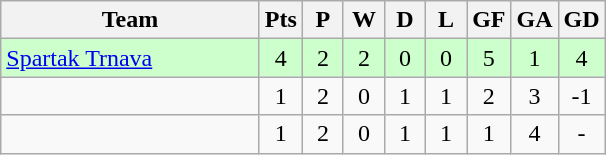<table class="wikitable" style="text-align: center;">
<tr>
<th width="165">Team</th>
<th width="20">Pts</th>
<th width="20">P</th>
<th width="20">W</th>
<th width="20">D</th>
<th width="20">L</th>
<th width="20">GF</th>
<th width="20">GA</th>
<th width="20">GD</th>
</tr>
<tr bgcolor=ccffcc>
<td style="text-align:left;"> <a href='#'>Spartak Trnava</a></td>
<td>4</td>
<td>2</td>
<td>2</td>
<td>0</td>
<td>0</td>
<td>5</td>
<td>1</td>
<td>4</td>
</tr>
<tr>
<td></td>
<td>1</td>
<td>2</td>
<td>0</td>
<td>1</td>
<td>1</td>
<td>2</td>
<td>3</td>
<td>-1</td>
</tr>
<tr>
<td></td>
<td>1</td>
<td>2</td>
<td>0</td>
<td>1</td>
<td>1</td>
<td>1</td>
<td>4</td>
<td>-</td>
</tr>
</table>
